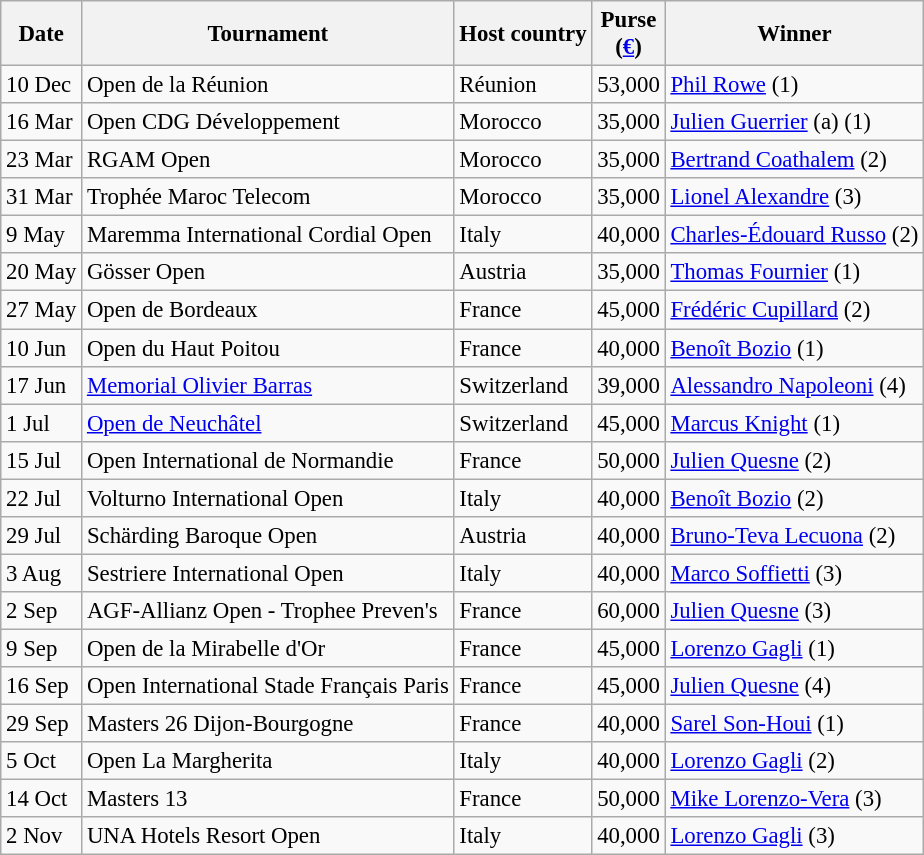<table class="wikitable" style="font-size:95%;">
<tr>
<th>Date</th>
<th>Tournament</th>
<th>Host country</th>
<th>Purse<br>(<a href='#'>€</a>)</th>
<th>Winner</th>
</tr>
<tr>
<td>10 Dec</td>
<td>Open de la Réunion</td>
<td>Réunion</td>
<td align=right>53,000</td>
<td> <a href='#'>Phil Rowe</a> (1)</td>
</tr>
<tr>
<td>16 Mar</td>
<td>Open CDG Développement</td>
<td>Morocco</td>
<td align=right>35,000</td>
<td> <a href='#'>Julien Guerrier</a> (a) (1)</td>
</tr>
<tr>
<td>23 Mar</td>
<td>RGAM Open</td>
<td>Morocco</td>
<td align=right>35,000</td>
<td> <a href='#'>Bertrand Coathalem</a> (2)</td>
</tr>
<tr>
<td>31 Mar</td>
<td>Trophée Maroc Telecom</td>
<td>Morocco</td>
<td align=right>35,000</td>
<td> <a href='#'>Lionel Alexandre</a> (3)</td>
</tr>
<tr>
<td>9 May</td>
<td>Maremma International Cordial Open</td>
<td>Italy</td>
<td align=right>40,000</td>
<td> <a href='#'>Charles-Édouard Russo</a> (2)</td>
</tr>
<tr>
<td>20 May</td>
<td>Gösser Open</td>
<td>Austria</td>
<td align=right>35,000</td>
<td> <a href='#'>Thomas Fournier</a> (1)</td>
</tr>
<tr>
<td>27 May</td>
<td>Open de Bordeaux</td>
<td>France</td>
<td align=right>45,000</td>
<td> <a href='#'>Frédéric Cupillard</a> (2)</td>
</tr>
<tr>
<td>10 Jun</td>
<td>Open du Haut Poitou</td>
<td>France</td>
<td align=right>40,000</td>
<td> <a href='#'>Benoît Bozio</a> (1)</td>
</tr>
<tr>
<td>17 Jun</td>
<td><a href='#'>Memorial Olivier Barras</a></td>
<td>Switzerland</td>
<td align=right>39,000</td>
<td> <a href='#'>Alessandro Napoleoni</a> (4)</td>
</tr>
<tr>
<td>1 Jul</td>
<td><a href='#'>Open de Neuchâtel</a></td>
<td>Switzerland</td>
<td align=right>45,000</td>
<td> <a href='#'>Marcus Knight</a> (1)</td>
</tr>
<tr>
<td>15 Jul</td>
<td>Open International de Normandie</td>
<td>France</td>
<td align=right>50,000</td>
<td> <a href='#'>Julien Quesne</a> (2)</td>
</tr>
<tr>
<td>22 Jul</td>
<td>Volturno International Open</td>
<td>Italy</td>
<td align=right>40,000</td>
<td> <a href='#'>Benoît Bozio</a> (2)</td>
</tr>
<tr>
<td>29 Jul</td>
<td>Schärding Baroque Open</td>
<td>Austria</td>
<td align=right>40,000</td>
<td> <a href='#'>Bruno-Teva Lecuona</a> (2)</td>
</tr>
<tr>
<td>3 Aug</td>
<td>Sestriere International Open</td>
<td>Italy</td>
<td align=right>40,000</td>
<td> <a href='#'>Marco Soffietti</a> (3)</td>
</tr>
<tr>
<td>2 Sep</td>
<td>AGF-Allianz Open - Trophee Preven's</td>
<td>France</td>
<td align=right>60,000</td>
<td> <a href='#'>Julien Quesne</a> (3)</td>
</tr>
<tr>
<td>9 Sep</td>
<td>Open de la Mirabelle d'Or</td>
<td>France</td>
<td align=right>45,000</td>
<td> <a href='#'>Lorenzo Gagli</a> (1)</td>
</tr>
<tr>
<td>16 Sep</td>
<td>Open International Stade Français Paris</td>
<td>France</td>
<td align=right>45,000</td>
<td> <a href='#'>Julien Quesne</a> (4)</td>
</tr>
<tr>
<td>29 Sep</td>
<td>Masters 26 Dijon-Bourgogne</td>
<td>France</td>
<td align=right>40,000</td>
<td> <a href='#'>Sarel Son-Houi</a> (1)</td>
</tr>
<tr>
<td>5 Oct</td>
<td>Open La Margherita</td>
<td>Italy</td>
<td align=right>40,000</td>
<td> <a href='#'>Lorenzo Gagli</a> (2)</td>
</tr>
<tr>
<td>14 Oct</td>
<td>Masters 13</td>
<td>France</td>
<td align=right>50,000</td>
<td> <a href='#'>Mike Lorenzo-Vera</a> (3)</td>
</tr>
<tr>
<td>2 Nov</td>
<td>UNA Hotels Resort Open</td>
<td>Italy</td>
<td align=right>40,000</td>
<td> <a href='#'>Lorenzo Gagli</a> (3)</td>
</tr>
</table>
